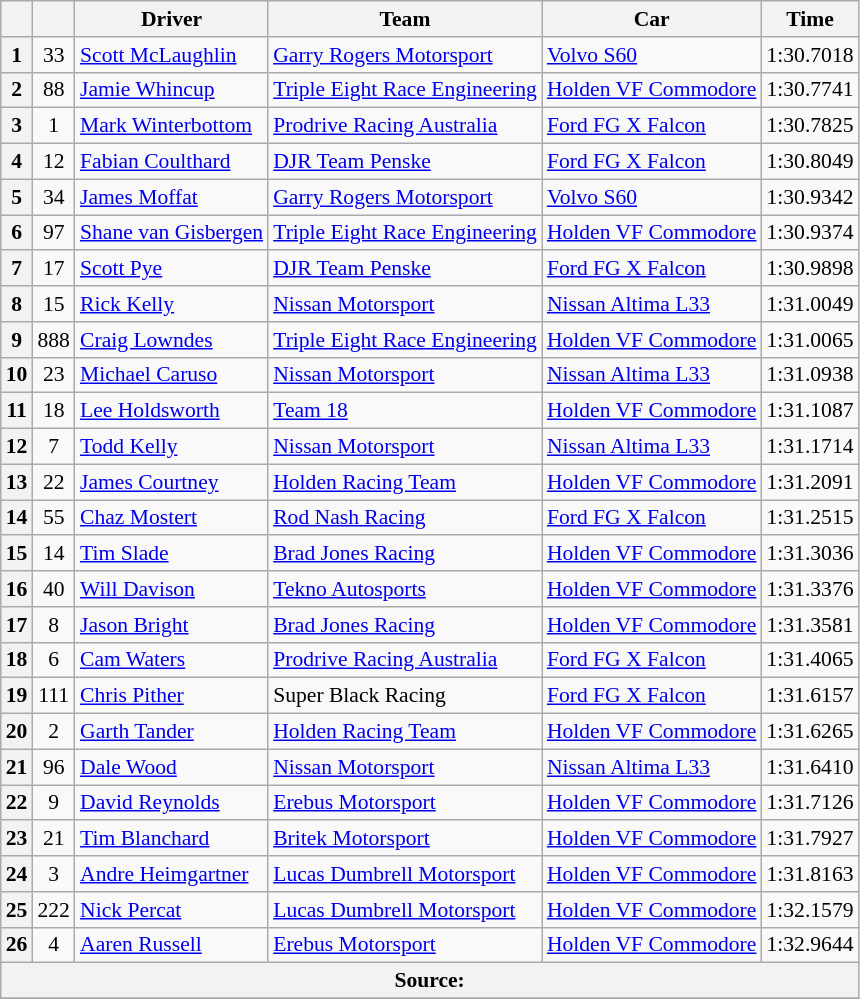<table class="wikitable" style="font-size: 90%">
<tr>
<th></th>
<th></th>
<th>Driver</th>
<th>Team</th>
<th>Car</th>
<th>Time</th>
</tr>
<tr>
<th>1</th>
<td align="center">33</td>
<td> <a href='#'>Scott McLaughlin</a></td>
<td><a href='#'>Garry Rogers Motorsport</a></td>
<td><a href='#'>Volvo S60</a></td>
<td>1:30.7018</td>
</tr>
<tr>
<th>2</th>
<td align="center">88</td>
<td> <a href='#'>Jamie Whincup</a></td>
<td><a href='#'>Triple Eight Race Engineering</a></td>
<td><a href='#'>Holden VF Commodore</a></td>
<td>1:30.7741</td>
</tr>
<tr>
<th>3</th>
<td align="center">1</td>
<td> <a href='#'>Mark Winterbottom</a></td>
<td><a href='#'>Prodrive Racing Australia</a></td>
<td><a href='#'>Ford FG X Falcon</a></td>
<td>1:30.7825</td>
</tr>
<tr>
<th>4</th>
<td align="center">12</td>
<td> <a href='#'>Fabian Coulthard</a></td>
<td><a href='#'>DJR Team Penske</a></td>
<td><a href='#'>Ford FG X Falcon</a></td>
<td>1:30.8049</td>
</tr>
<tr>
<th>5</th>
<td align="center">34</td>
<td> <a href='#'>James Moffat</a></td>
<td><a href='#'>Garry Rogers Motorsport</a></td>
<td><a href='#'>Volvo S60</a></td>
<td>1:30.9342</td>
</tr>
<tr>
<th>6</th>
<td align="center">97</td>
<td> <a href='#'>Shane van Gisbergen</a></td>
<td><a href='#'>Triple Eight Race Engineering</a></td>
<td><a href='#'>Holden VF Commodore</a></td>
<td>1:30.9374</td>
</tr>
<tr>
<th>7</th>
<td align="center">17</td>
<td> <a href='#'>Scott Pye</a></td>
<td><a href='#'>DJR Team Penske</a></td>
<td><a href='#'>Ford FG X Falcon</a></td>
<td>1:30.9898</td>
</tr>
<tr>
<th>8</th>
<td align="center">15</td>
<td> <a href='#'>Rick Kelly</a></td>
<td><a href='#'>Nissan Motorsport</a></td>
<td><a href='#'>Nissan Altima L33</a></td>
<td>1:31.0049</td>
</tr>
<tr>
<th>9</th>
<td align="center">888</td>
<td> <a href='#'>Craig Lowndes</a></td>
<td><a href='#'>Triple Eight Race Engineering</a></td>
<td><a href='#'>Holden VF Commodore</a></td>
<td>1:31.0065</td>
</tr>
<tr>
<th>10</th>
<td align="center">23</td>
<td> <a href='#'>Michael Caruso</a></td>
<td><a href='#'>Nissan Motorsport</a></td>
<td><a href='#'>Nissan Altima L33</a></td>
<td>1:31.0938</td>
</tr>
<tr>
<th>11</th>
<td align="center">18</td>
<td> <a href='#'>Lee Holdsworth</a></td>
<td><a href='#'>Team 18</a></td>
<td><a href='#'>Holden VF Commodore</a></td>
<td>1:31.1087</td>
</tr>
<tr>
<th>12</th>
<td align="center">7</td>
<td> <a href='#'>Todd Kelly</a></td>
<td><a href='#'>Nissan Motorsport</a></td>
<td><a href='#'>Nissan Altima L33</a></td>
<td>1:31.1714</td>
</tr>
<tr>
<th>13</th>
<td align="center">22</td>
<td> <a href='#'>James Courtney</a></td>
<td><a href='#'>Holden Racing Team</a></td>
<td><a href='#'>Holden VF Commodore</a></td>
<td>1:31.2091</td>
</tr>
<tr>
<th>14</th>
<td align="center">55</td>
<td> <a href='#'>Chaz Mostert</a></td>
<td><a href='#'>Rod Nash Racing</a></td>
<td><a href='#'>Ford FG X Falcon</a></td>
<td>1:31.2515</td>
</tr>
<tr>
<th>15</th>
<td align="center">14</td>
<td> <a href='#'>Tim Slade</a></td>
<td><a href='#'>Brad Jones Racing</a></td>
<td><a href='#'>Holden VF Commodore</a></td>
<td>1:31.3036</td>
</tr>
<tr>
<th>16</th>
<td align="center">40</td>
<td> <a href='#'>Will Davison</a></td>
<td><a href='#'>Tekno Autosports</a></td>
<td><a href='#'>Holden VF Commodore</a></td>
<td>1:31.3376</td>
</tr>
<tr>
<th>17</th>
<td align="center">8</td>
<td> <a href='#'>Jason Bright</a></td>
<td><a href='#'>Brad Jones Racing</a></td>
<td><a href='#'>Holden VF Commodore</a></td>
<td>1:31.3581</td>
</tr>
<tr>
<th>18</th>
<td align="center">6</td>
<td> <a href='#'>Cam Waters</a></td>
<td><a href='#'>Prodrive Racing Australia</a></td>
<td><a href='#'>Ford FG X Falcon</a></td>
<td>1:31.4065</td>
</tr>
<tr>
<th>19</th>
<td align="center">111</td>
<td> <a href='#'>Chris Pither</a></td>
<td>Super Black Racing</td>
<td><a href='#'>Ford FG X Falcon</a></td>
<td>1:31.6157</td>
</tr>
<tr>
<th>20</th>
<td align="center">2</td>
<td> <a href='#'>Garth Tander</a></td>
<td><a href='#'>Holden Racing Team</a></td>
<td><a href='#'>Holden VF Commodore</a></td>
<td>1:31.6265</td>
</tr>
<tr>
<th>21</th>
<td align="center">96</td>
<td> <a href='#'>Dale Wood</a></td>
<td><a href='#'>Nissan Motorsport</a></td>
<td><a href='#'>Nissan Altima L33</a></td>
<td>1:31.6410</td>
</tr>
<tr>
<th>22</th>
<td align="center">9</td>
<td> <a href='#'>David Reynolds</a></td>
<td><a href='#'>Erebus Motorsport</a></td>
<td><a href='#'>Holden VF Commodore</a></td>
<td>1:31.7126</td>
</tr>
<tr>
<th>23</th>
<td align="center">21</td>
<td> <a href='#'>Tim Blanchard</a></td>
<td><a href='#'>Britek Motorsport</a></td>
<td><a href='#'>Holden VF Commodore</a></td>
<td>1:31.7927</td>
</tr>
<tr>
<th>24</th>
<td align="center">3</td>
<td> <a href='#'>Andre Heimgartner</a></td>
<td><a href='#'>Lucas Dumbrell Motorsport</a></td>
<td><a href='#'>Holden VF Commodore</a></td>
<td>1:31.8163</td>
</tr>
<tr>
<th>25</th>
<td align="center">222</td>
<td> <a href='#'>Nick Percat</a></td>
<td><a href='#'>Lucas Dumbrell Motorsport</a></td>
<td><a href='#'>Holden VF Commodore</a></td>
<td>1:32.1579</td>
</tr>
<tr>
<th>26</th>
<td align="center">4</td>
<td> <a href='#'>Aaren Russell</a></td>
<td><a href='#'>Erebus Motorsport</a></td>
<td><a href='#'>Holden VF Commodore</a></td>
<td>1:32.9644</td>
</tr>
<tr>
<th colspan="6">Source:</th>
</tr>
<tr>
</tr>
</table>
